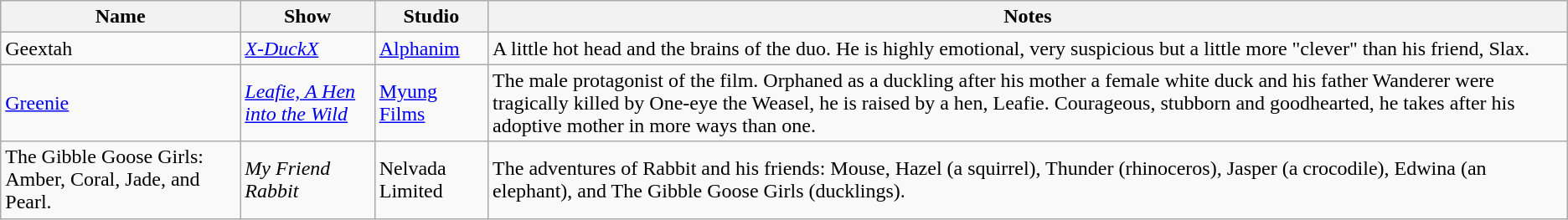<table class="wikitable sortable">
<tr>
<th>Name</th>
<th>Show</th>
<th>Studio</th>
<th>Notes</th>
</tr>
<tr>
<td>Geextah</td>
<td><em><a href='#'>X-DuckX</a></em></td>
<td><a href='#'>Alphanim</a></td>
<td>A little hot head and the brains of the duo. He is highly emotional, very suspicious but a little more "clever" than his friend, Slax.</td>
</tr>
<tr>
<td><a href='#'>Greenie</a></td>
<td><em><a href='#'>Leafie, A Hen into the Wild</a></em></td>
<td><a href='#'>Myung Films</a></td>
<td>The male protagonist of the film. Orphaned as a duckling after his mother a female white duck and his father Wanderer were tragically killed by One-eye the Weasel, he is raised by a hen, Leafie. Courageous, stubborn and goodhearted, he takes after his adoptive mother in more ways than one.</td>
</tr>
<tr>
<td>The Gibble Goose Girls: Amber, Coral, Jade, and Pearl.</td>
<td><em>My Friend Rabbit</em></td>
<td>Nelvada Limited</td>
<td>The adventures of Rabbit and his friends: Mouse, Hazel (a squirrel), Thunder (rhinoceros), Jasper (a crocodile), Edwina (an elephant), and The Gibble Goose Girls (ducklings).</td>
</tr>
</table>
